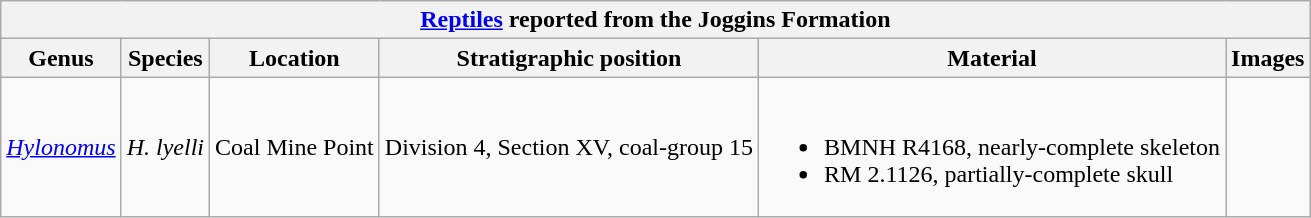<table class="wikitable sortable mw-collapsible">
<tr>
<th colspan="7" style="text-align:center;"><strong><a href='#'>Reptiles</a> reported from the Joggins Formation</strong></th>
</tr>
<tr>
<th>Genus</th>
<th>Species</th>
<th>Location</th>
<th>Stratigraphic position</th>
<th>Material</th>
<th>Images</th>
</tr>
<tr>
<td><em><a href='#'>Hylonomus</a></em></td>
<td><em>H. lyelli</em></td>
<td>Coal Mine Point</td>
<td>Division 4, Section XV, coal-group 15</td>
<td><br><ul><li>BMNH R4168, nearly-complete skeleton</li><li>RM 2.1126, partially-complete skull</li></ul></td>
<td></td>
</tr>
</table>
